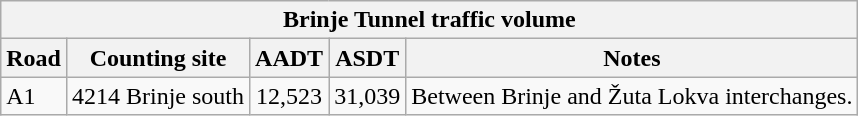<table class="wikitable">
<tr>
<td colspan=5 bgcolor="#f2f2f2" align=center style=margin-top:15><strong>Brinje Tunnel traffic volume</strong></td>
</tr>
<tr>
<td align=center bgcolor="#f2f2f2"><strong>Road</strong></td>
<td align=center bgcolor="#f2f2f2"><strong>Counting site</strong></td>
<td align=center bgcolor="#f2f2f2"><strong>AADT</strong></td>
<td align=center bgcolor="#f2f2f2"><strong>ASDT</strong></td>
<td align=center bgcolor="#f2f2f2"><strong>Notes</strong></td>
</tr>
<tr>
<td> A1</td>
<td>4214 Brinje south</td>
<td align=center>12,523</td>
<td align=center>31,039</td>
<td>Between Brinje and Žuta Lokva interchanges.</td>
</tr>
</table>
